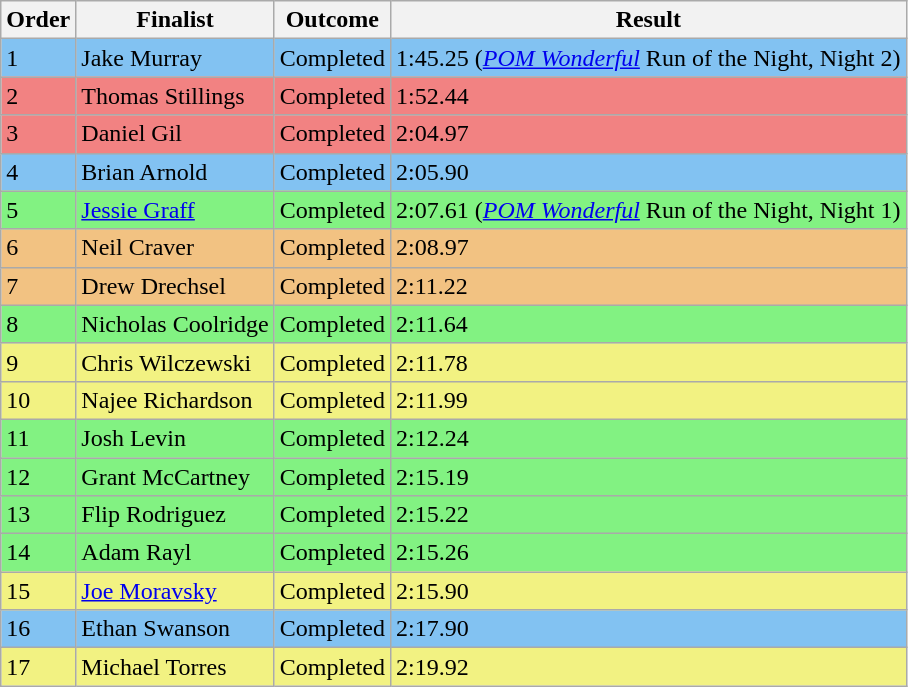<table class="wikitable sortable">
<tr>
<th>Order</th>
<th>Finalist</th>
<th>Outcome</th>
<th>Result</th>
</tr>
<tr style="background-color:#82c2f2">
<td>1</td>
<td>Jake Murray</td>
<td>Completed</td>
<td>1:45.25 (<em><a href='#'>POM Wonderful</a></em> Run of the Night, Night 2)</td>
</tr>
<tr style="background-color:#f28282">
<td>2</td>
<td>Thomas Stillings</td>
<td>Completed</td>
<td>1:52.44</td>
</tr>
<tr style="background-color:#f28282">
<td>3</td>
<td>Daniel Gil</td>
<td>Completed</td>
<td>2:04.97</td>
</tr>
<tr style="background-color:#82c2f2">
<td>4</td>
<td>Brian Arnold</td>
<td>Completed</td>
<td>2:05.90</td>
</tr>
<tr style="background-color:#82f282">
<td>5</td>
<td><a href='#'>Jessie Graff</a></td>
<td>Completed</td>
<td>2:07.61 (<em><a href='#'>POM Wonderful</a></em> Run of the Night, Night 1)</td>
</tr>
<tr style="background-color:#f2c282">
<td>6</td>
<td>Neil Craver</td>
<td>Completed</td>
<td>2:08.97</td>
</tr>
<tr style="background-color:#f2c282">
<td>7</td>
<td>Drew Drechsel</td>
<td>Completed</td>
<td>2:11.22</td>
</tr>
<tr style="background-color:#82f282">
<td>8</td>
<td>Nicholas Coolridge</td>
<td>Completed</td>
<td>2:11.64</td>
</tr>
<tr style="background-color:#f2f282">
<td>9</td>
<td>Chris Wilczewski</td>
<td>Completed</td>
<td>2:11.78</td>
</tr>
<tr style="background-color:#f2f282">
<td>10</td>
<td>Najee Richardson</td>
<td>Completed</td>
<td>2:11.99</td>
</tr>
<tr style="background-color:#82f282">
<td>11</td>
<td>Josh Levin</td>
<td>Completed</td>
<td>2:12.24</td>
</tr>
<tr style="background-color:#82f282">
<td>12</td>
<td>Grant McCartney</td>
<td>Completed</td>
<td>2:15.19</td>
</tr>
<tr style="background-color:#82f282">
<td>13</td>
<td>Flip Rodriguez</td>
<td>Completed</td>
<td>2:15.22</td>
</tr>
<tr style="background-color:#82f282">
<td>14</td>
<td>Adam Rayl</td>
<td>Completed</td>
<td>2:15.26</td>
</tr>
<tr style="background-color:#f2f282">
<td>15</td>
<td><a href='#'>Joe Moravsky</a></td>
<td>Completed</td>
<td>2:15.90</td>
</tr>
<tr style="background-color:#82c2f2">
<td>16</td>
<td>Ethan Swanson</td>
<td>Completed</td>
<td>2:17.90</td>
</tr>
<tr style="background-color:#f2f282">
<td>17</td>
<td>Michael Torres</td>
<td>Completed</td>
<td>2:19.92</td>
</tr>
</table>
